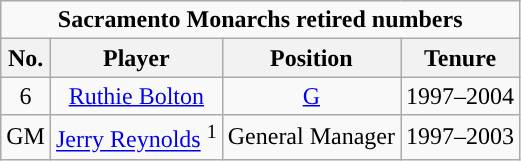<table class="wikitable" style="text-align:center">
<tr>
<td colspan="4"><strong>Sacramento Monarchs retired numbers</strong></td>
</tr>
<tr>
<th>No.</th>
<th>Player</th>
<th>Position</th>
<th>Tenure</th>
</tr>
<tr>
<td>6</td>
<td><a href='#'>Ruthie Bolton</a></td>
<td><a href='#'>G</a></td>
<td>1997–2004</td>
</tr>
<tr>
<td>GM</td>
<td><a href='#'>Jerry Reynolds</a> <sup>1</sup></td>
<td>General Manager</td>
<td>1997–2003</td>
</tr>
</table>
